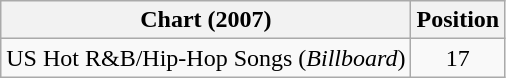<table class="wikitable">
<tr>
<th>Chart (2007)</th>
<th>Position</th>
</tr>
<tr>
<td>US Hot R&B/Hip-Hop Songs (<em>Billboard</em>)</td>
<td align="center">17</td>
</tr>
</table>
